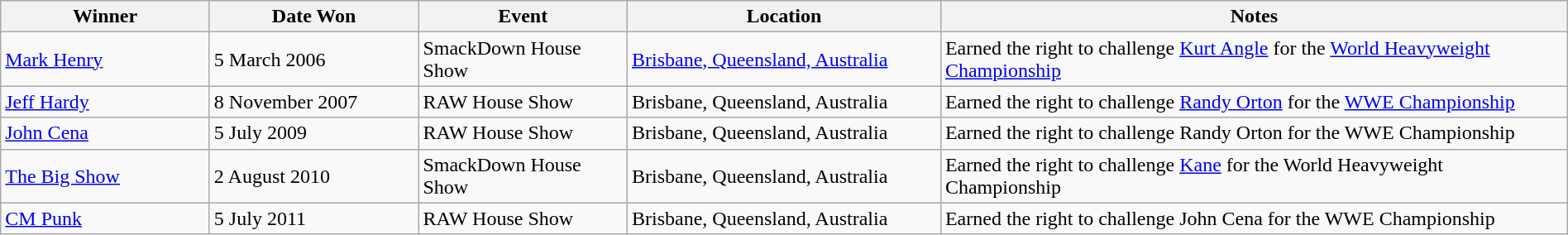<table class="wikitable plainrowheaders" style="width:100%; margin-right: 0;">
<tr>
<th width=10%>Winner</th>
<th width=10%>Date Won</th>
<th width=10%>Event</th>
<th width=15%>Location</th>
<th width=30%>Notes</th>
</tr>
<tr>
<td><a href='#'>Mark Henry</a></td>
<td>5 March 2006</td>
<td>SmackDown House Show</td>
<td><a href='#'>Brisbane, Queensland, Australia</a></td>
<td><span>Earned the right to challenge <a href='#'>Kurt Angle</a> for the <a href='#'>World Heavyweight Championship</a></span></td>
</tr>
<tr>
<td><a href='#'>Jeff Hardy</a></td>
<td>8 November 2007</td>
<td>RAW House Show</td>
<td>Brisbane, Queensland, Australia</td>
<td><span>Earned the right to challenge <a href='#'>Randy Orton</a> for the <a href='#'>WWE Championship</a></span></td>
</tr>
<tr>
<td><a href='#'>John Cena</a></td>
<td>5 July 2009</td>
<td>RAW House Show</td>
<td>Brisbane, Queensland, Australia</td>
<td><span>Earned the right to challenge Randy Orton for the WWE Championship</span></td>
</tr>
<tr>
<td><a href='#'>The Big Show</a></td>
<td>2 August 2010</td>
<td>SmackDown House Show</td>
<td>Brisbane, Queensland, Australia</td>
<td><span>Earned the right to challenge <a href='#'>Kane</a> for the World Heavyweight Championship</span></td>
</tr>
<tr>
<td><a href='#'>CM Punk</a></td>
<td>5 July 2011</td>
<td>RAW House Show</td>
<td>Brisbane, Queensland, Australia</td>
<td><span>Earned the right to challenge John Cena for the WWE Championship</span></td>
</tr>
</table>
